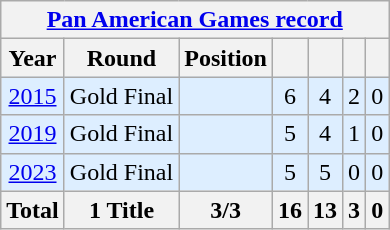<table class="wikitable" style="text-align: center;">
<tr>
<th colspan=7><a href='#'>Pan American Games record</a></th>
</tr>
<tr>
<th>Year</th>
<th>Round</th>
<th>Position</th>
<th></th>
<th></th>
<th></th>
<th></th>
</tr>
<tr style="background:#def;">
<td> <a href='#'>2015</a></td>
<td>Gold Final</td>
<td></td>
<td>6</td>
<td>4</td>
<td>2</td>
<td>0</td>
</tr>
<tr style="background:#def;">
<td> <a href='#'>2019</a></td>
<td>Gold Final</td>
<td></td>
<td>5</td>
<td>4</td>
<td>1</td>
<td>0</td>
</tr>
<tr style="background:#def;">
<td> <a href='#'>2023</a></td>
<td>Gold Final</td>
<td></td>
<td>5</td>
<td>5</td>
<td>0</td>
<td>0</td>
</tr>
<tr>
<th>Total</th>
<th>1 Title</th>
<th>3/3</th>
<th>16</th>
<th>13</th>
<th>3</th>
<th>0</th>
</tr>
</table>
